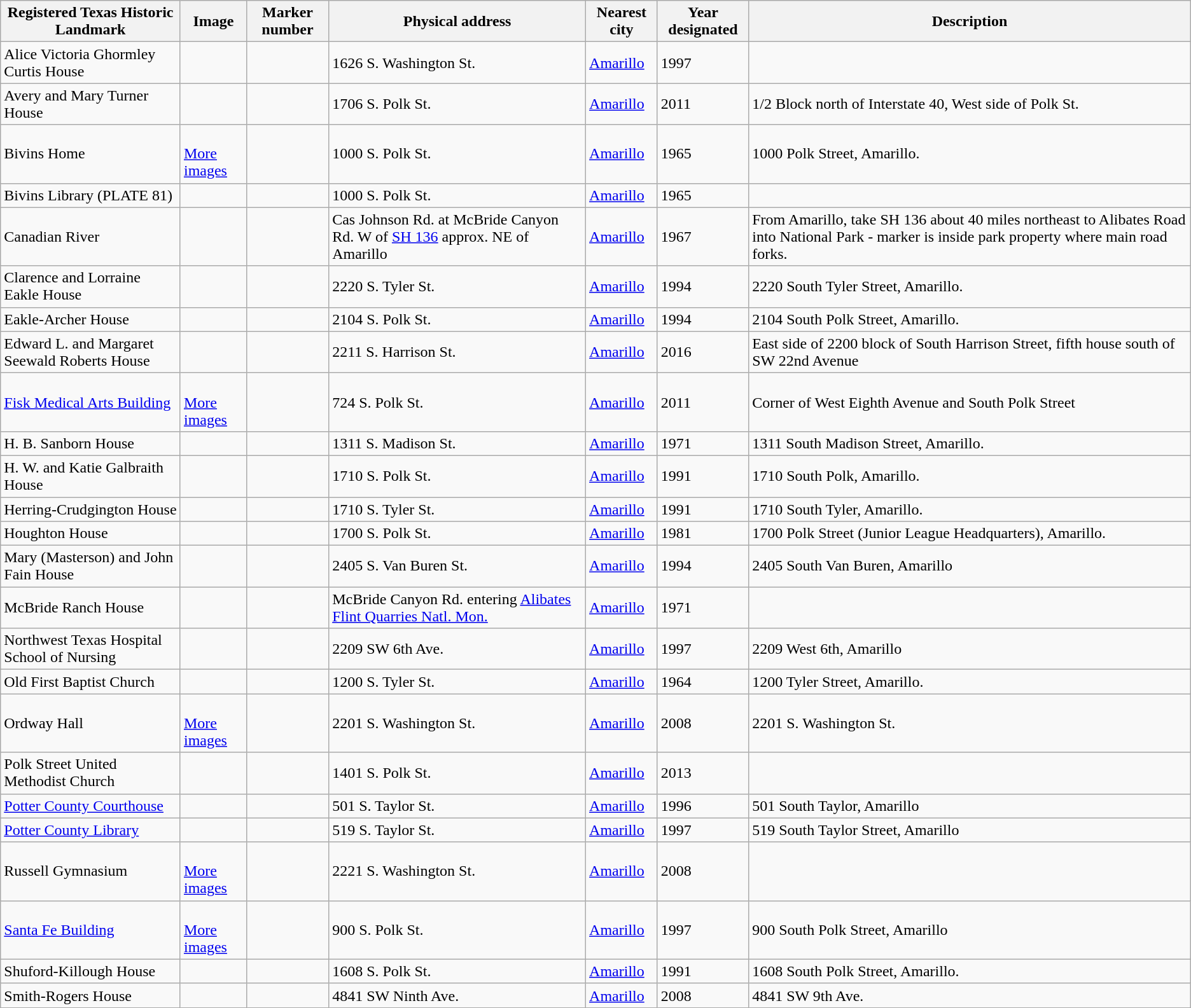<table class="wikitable sortable">
<tr>
<th>Registered Texas Historic Landmark</th>
<th>Image</th>
<th>Marker number</th>
<th>Physical address</th>
<th>Nearest city</th>
<th>Year designated</th>
<th>Description</th>
</tr>
<tr>
<td>Alice Victoria Ghormley Curtis House</td>
<td></td>
<td></td>
<td>1626 S. Washington St.<br></td>
<td><a href='#'>Amarillo</a></td>
<td>1997</td>
<td></td>
</tr>
<tr>
<td>Avery and Mary Turner House</td>
<td></td>
<td></td>
<td>1706 S. Polk St.<br></td>
<td><a href='#'>Amarillo</a></td>
<td>2011</td>
<td>1/2 Block north of Interstate 40, West side of Polk St.</td>
</tr>
<tr>
<td>Bivins Home</td>
<td><br> <a href='#'>More images</a></td>
<td></td>
<td>1000 S. Polk St.<br></td>
<td><a href='#'>Amarillo</a></td>
<td>1965</td>
<td>1000 Polk Street, Amarillo.</td>
</tr>
<tr>
<td>Bivins Library (PLATE 81)</td>
<td></td>
<td></td>
<td>1000 S. Polk St.<br></td>
<td><a href='#'>Amarillo</a></td>
<td>1965</td>
<td></td>
</tr>
<tr>
<td>Canadian River</td>
<td></td>
<td></td>
<td>Cas Johnson Rd. at McBride Canyon Rd. W of <a href='#'>SH 136</a> approx.  NE of Amarillo<br></td>
<td><a href='#'>Amarillo</a></td>
<td>1967</td>
<td>From Amarillo, take SH 136 about 40 miles northeast to Alibates Road into National Park - marker is inside park property where main road forks.</td>
</tr>
<tr>
<td>Clarence and Lorraine Eakle House</td>
<td></td>
<td></td>
<td>2220 S. Tyler St.<br></td>
<td><a href='#'>Amarillo</a></td>
<td>1994</td>
<td>2220 South Tyler Street, Amarillo.</td>
</tr>
<tr>
<td>Eakle-Archer House</td>
<td></td>
<td></td>
<td>2104 S. Polk St.<br></td>
<td><a href='#'>Amarillo</a></td>
<td>1994</td>
<td>2104 South Polk Street, Amarillo.</td>
</tr>
<tr>
<td>Edward L. and Margaret Seewald Roberts House</td>
<td></td>
<td></td>
<td>2211 S. Harrison St.<br></td>
<td><a href='#'>Amarillo</a></td>
<td>2016</td>
<td>East side of 2200 block of South Harrison Street, fifth house south of SW 22nd Avenue</td>
</tr>
<tr>
<td><a href='#'>Fisk Medical Arts Building</a></td>
<td><br> <a href='#'>More images</a></td>
<td></td>
<td>724 S. Polk St.<br></td>
<td><a href='#'>Amarillo</a></td>
<td>2011</td>
<td>Corner of West Eighth Avenue and South Polk Street</td>
</tr>
<tr>
<td>H. B. Sanborn House</td>
<td></td>
<td></td>
<td>1311 S. Madison St.<br></td>
<td><a href='#'>Amarillo</a></td>
<td>1971</td>
<td>1311 South Madison Street, Amarillo.</td>
</tr>
<tr>
<td>H. W. and Katie Galbraith House</td>
<td></td>
<td></td>
<td>1710 S. Polk St.<br></td>
<td><a href='#'>Amarillo</a></td>
<td>1991</td>
<td>1710 South Polk, Amarillo.</td>
</tr>
<tr>
<td>Herring-Crudgington House</td>
<td></td>
<td></td>
<td>1710 S. Tyler St.<br></td>
<td><a href='#'>Amarillo</a></td>
<td>1991</td>
<td>1710 South Tyler, Amarillo.</td>
</tr>
<tr>
<td>Houghton House</td>
<td></td>
<td></td>
<td>1700 S. Polk St.<br></td>
<td><a href='#'>Amarillo</a></td>
<td>1981</td>
<td>1700 Polk Street (Junior League Headquarters), Amarillo.</td>
</tr>
<tr>
<td>Mary (Masterson) and John Fain House</td>
<td></td>
<td></td>
<td>2405 S. Van Buren St.<br></td>
<td><a href='#'>Amarillo</a></td>
<td>1994</td>
<td>2405 South Van Buren, Amarillo</td>
</tr>
<tr>
<td>McBride Ranch House</td>
<td></td>
<td></td>
<td>McBride Canyon Rd. entering <a href='#'>Alibates Flint Quarries Natl. Mon.</a><br></td>
<td><a href='#'>Amarillo</a></td>
<td>1971</td>
<td></td>
</tr>
<tr>
<td>Northwest Texas Hospital School of Nursing</td>
<td></td>
<td></td>
<td>2209 SW 6th Ave.<br></td>
<td><a href='#'>Amarillo</a></td>
<td>1997</td>
<td>2209 West 6th, Amarillo</td>
</tr>
<tr>
<td>Old First Baptist Church</td>
<td></td>
<td></td>
<td>1200 S. Tyler St.<br></td>
<td><a href='#'>Amarillo</a></td>
<td>1964</td>
<td>1200 Tyler Street, Amarillo.</td>
</tr>
<tr>
<td>Ordway Hall</td>
<td><br> <a href='#'>More images</a></td>
<td></td>
<td>2201 S. Washington St.<br></td>
<td><a href='#'>Amarillo</a></td>
<td>2008</td>
<td>2201 S. Washington St.</td>
</tr>
<tr>
<td>Polk Street United Methodist Church</td>
<td></td>
<td></td>
<td>1401 S. Polk St.<br></td>
<td><a href='#'>Amarillo</a></td>
<td>2013</td>
<td></td>
</tr>
<tr>
<td><a href='#'>Potter County Courthouse</a></td>
<td></td>
<td></td>
<td>501 S. Taylor St.<br></td>
<td><a href='#'>Amarillo</a></td>
<td>1996</td>
<td>501 South Taylor, Amarillo</td>
</tr>
<tr>
<td><a href='#'>Potter County Library</a></td>
<td></td>
<td></td>
<td>519 S. Taylor St.<br></td>
<td><a href='#'>Amarillo</a></td>
<td>1997</td>
<td>519 South Taylor Street, Amarillo</td>
</tr>
<tr>
<td>Russell Gymnasium</td>
<td><br> <a href='#'>More images</a></td>
<td></td>
<td>2221 S. Washington St.<br></td>
<td><a href='#'>Amarillo</a></td>
<td>2008</td>
<td></td>
</tr>
<tr>
<td><a href='#'>Santa Fe Building</a></td>
<td><br> <a href='#'>More images</a></td>
<td></td>
<td>900 S. Polk St.<br></td>
<td><a href='#'>Amarillo</a></td>
<td>1997</td>
<td>900 South Polk Street, Amarillo</td>
</tr>
<tr>
<td>Shuford-Killough House</td>
<td></td>
<td></td>
<td>1608 S. Polk St.<br></td>
<td><a href='#'>Amarillo</a></td>
<td>1991</td>
<td>1608 South Polk Street, Amarillo.</td>
</tr>
<tr>
<td>Smith-Rogers House</td>
<td></td>
<td></td>
<td>4841 SW Ninth Ave.<br></td>
<td><a href='#'>Amarillo</a></td>
<td>2008</td>
<td>4841 SW 9th Ave.</td>
</tr>
</table>
